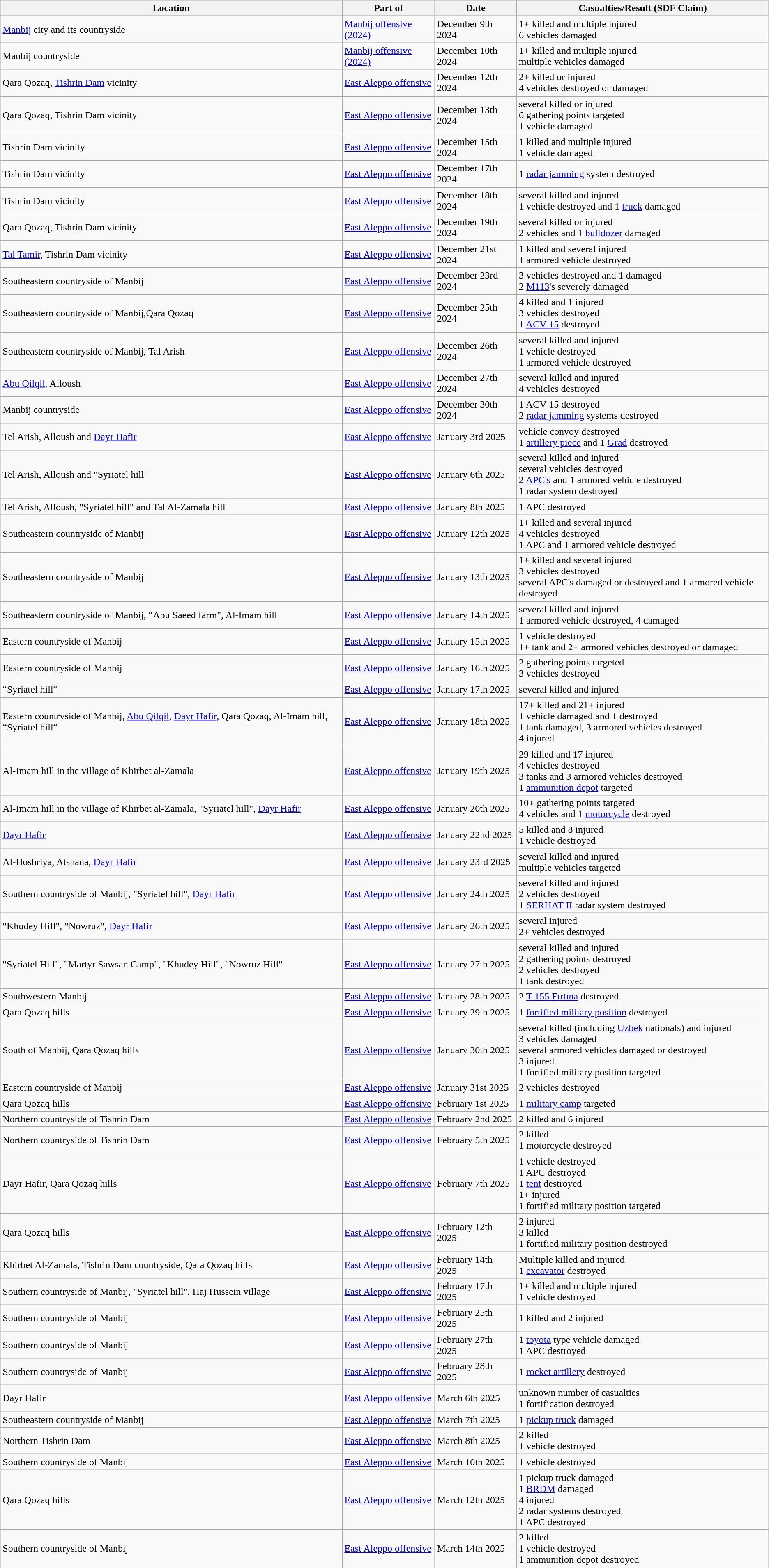<table class="wikitable sortable">
<tr>
<th>Location</th>
<th>Part of</th>
<th>Date</th>
<th>Casualties/Result (SDF Claim)</th>
</tr>
<tr>
<td><a href='#'>Manbij</a> city and its countryside</td>
<td><a href='#'>Manbij offensive (2024)</a></td>
<td>December 9th 2024</td>
<td> 1+ killed and multiple injured<br> 6 vehicles damaged</td>
</tr>
<tr>
<td>Manbij countryside</td>
<td><a href='#'>Manbij offensive (2024)</a></td>
<td>December 10th 2024</td>
<td> 1+ killed and multiple injured<br> multiple vehicles damaged</td>
</tr>
<tr>
<td>Qara Qozaq, <a href='#'>Tishrin Dam</a> vicinity</td>
<td><a href='#'>East Aleppo offensive</a></td>
<td>December 12th 2024</td>
<td> 2+ killed or injured<br> 4 vehicles destroyed or damaged</td>
</tr>
<tr>
<td>Qara Qozaq, Tishrin Dam vicinity</td>
<td><a href='#'>East Aleppo offensive</a></td>
<td>December 13th 2024</td>
<td> several killed or injured<br> 6 gathering points targeted<br> 1 vehicle damaged</td>
</tr>
<tr>
<td>Tishrin Dam vicinity</td>
<td><a href='#'>East Aleppo offensive</a></td>
<td>December 15th 2024</td>
<td> 1 killed and multiple injured<br> 1 vehicle damaged</td>
</tr>
<tr>
<td>Tishrin Dam vicinity</td>
<td><a href='#'>East Aleppo offensive</a></td>
<td>December 17th 2024</td>
<td> 1 <a href='#'>radar jamming</a> system destroyed</td>
</tr>
<tr>
<td>Tishrin Dam vicinity</td>
<td><a href='#'>East Aleppo offensive</a></td>
<td>December 18th 2024</td>
<td> several killed and injured<br> 1 vehicle destroyed and 1 <a href='#'>truck</a> damaged</td>
</tr>
<tr>
<td>Qara Qozaq, Tishrin Dam vicinity</td>
<td><a href='#'>East Aleppo offensive</a></td>
<td>December 19th 2024</td>
<td> several killed or injured<br> 2 vehicles and 1 <a href='#'>bulldozer</a> damaged</td>
</tr>
<tr>
<td><a href='#'>Tal Tamir</a>, Tishrin Dam vicinity</td>
<td><a href='#'>East Aleppo offensive</a></td>
<td>December 21st 2024</td>
<td> 1 killed and several injured<br> 1 armored vehicle destroyed</td>
</tr>
<tr>
<td>Southeastern countryside of Manbij</td>
<td><a href='#'>East Aleppo offensive</a></td>
<td>December 23rd 2024</td>
<td> 3 vehicles destroyed and 1 damaged<br> 2 <a href='#'>M113</a>'s severely damaged</td>
</tr>
<tr>
<td>Southeastern countryside of Manbij,Qara Qozaq</td>
<td><a href='#'>East Aleppo offensive</a></td>
<td>December 25th 2024</td>
<td> 4 killed and 1 injured<br> 3 vehicles destroyed<br> 1 <a href='#'>ACV-15</a> destroyed</td>
</tr>
<tr>
<td>Southeastern countryside of Manbij, Tal Arish</td>
<td><a href='#'>East Aleppo offensive</a></td>
<td>December 26th 2024</td>
<td> several killed and injured<br> 1 vehicle destroyed<br> 1 armored vehicle destroyed</td>
</tr>
<tr>
<td><a href='#'>Abu Qilqil</a>, Alloush</td>
<td><a href='#'>East Aleppo offensive</a></td>
<td>December 27th 2024</td>
<td> several killed and injured<br> 4 vehicles destroyed</td>
</tr>
<tr>
<td>Manbij countryside</td>
<td><a href='#'>East Aleppo offensive</a></td>
<td>December 30th 2024</td>
<td> 1 ACV-15 destroyed<br> 2 <a href='#'>radar jamming</a> systems destroyed</td>
</tr>
<tr>
<td>Tel Arish, Alloush and <a href='#'>Dayr Hafir</a></td>
<td><a href='#'>East Aleppo offensive</a></td>
<td>January 3rd 2025</td>
<td> vehicle convoy destroyed<br> 1 <a href='#'>artillery piece</a> and 1 <a href='#'>Grad</a> destroyed</td>
</tr>
<tr>
<td>Tel Arish, Alloush and "Syriatel hill"</td>
<td><a href='#'>East Aleppo offensive</a></td>
<td>January 6th 2025</td>
<td> several killed and injured<br> several vehicles destroyed<br> 2 <a href='#'>APC's</a> and 1 armored vehicle destroyed<br> 1 radar system destroyed</td>
</tr>
<tr>
<td>Tel Arish, Alloush, "Syriatel hill" and Tal Al-Zamala hill</td>
<td><a href='#'>East Aleppo offensive</a></td>
<td>January 8th 2025</td>
<td> 1 APC destroyed</td>
</tr>
<tr>
<td>Southeastern countryside of Manbij</td>
<td><a href='#'>East Aleppo offensive</a></td>
<td>January 12th 2025</td>
<td> 1+ killed and several injured<br> 4 vehicles destroyed<br> 1 APC and 1 armored vehicle destroyed</td>
</tr>
<tr>
<td>Southeastern countryside of Manbij</td>
<td><a href='#'>East Aleppo offensive</a></td>
<td>January 13th 2025</td>
<td> 1+ killed and several injured<br> 3 vehicles destroyed<br> several APC's damaged or destroyed and 1 armored vehicle destroyed</td>
</tr>
<tr>
<td>Southeastern countryside of Manbij, “Abu Saeed farm", Al-Imam hill</td>
<td><a href='#'>East Aleppo offensive</a></td>
<td>January 14th 2025</td>
<td> several killed and injured<br> 1 armored vehicle destroyed, 4 damaged</td>
</tr>
<tr>
<td>Eastern countryside of Manbij</td>
<td><a href='#'>East Aleppo offensive</a></td>
<td>January 15th 2025</td>
<td> 1 vehicle destroyed<br> 1+ tank and 2+ armored vehicles destroyed or damaged</td>
</tr>
<tr>
<td>Eastern countryside of Manbij</td>
<td><a href='#'>East Aleppo offensive</a></td>
<td>January 16th 2025</td>
<td> 2 gathering points targeted<br> 3 vehicles destroyed</td>
</tr>
<tr>
<td>“Syriatel hill“</td>
<td><a href='#'>East Aleppo offensive</a></td>
<td>January 17th 2025</td>
<td> several killed and injured</td>
</tr>
<tr>
<td>Eastern countryside of Manbij, <a href='#'>Abu Qilqil</a>, <a href='#'>Dayr Hafir</a>, Qara Qozaq, Al-Imam hill, “Syriatel hill“</td>
<td><a href='#'>East Aleppo offensive</a></td>
<td>January 18th 2025</td>
<td> 17+ killed and 21+ injured<br> 1 vehicle damaged and 1 destroyed<br> 1 tank damaged, 3 armored vehicles destroyed<br> 4 injured</td>
</tr>
<tr>
<td>Al-Imam hill in the village of Khirbet al-Zamala</td>
<td><a href='#'>East Aleppo offensive</a></td>
<td>January 19th 2025</td>
<td> 29 killed and 17 injured<br> 4 vehicles destroyed<br> 3 tanks and 3 armored vehicles destroyed<br> 1 <a href='#'>ammunition depot</a> targeted</td>
</tr>
<tr>
<td>Al-Imam hill in the village of Khirbet al-Zamala, "Syriatel hill", <a href='#'>Dayr Hafir</a></td>
<td><a href='#'>East Aleppo offensive</a></td>
<td>January 20th 2025</td>
<td> 10+ gathering points targeted<br> 4 vehicles and 1 <a href='#'>motorcycle</a> destroyed</td>
</tr>
<tr>
<td><a href='#'>Dayr Hafir</a></td>
<td><a href='#'>East Aleppo offensive</a></td>
<td>January 22nd 2025</td>
<td> 5 killed and 8 injured<br> 1 vehicle destroyed</td>
</tr>
<tr>
<td>Al-Hoshriya, Atshana, <a href='#'>Dayr Hafir</a></td>
<td><a href='#'>East Aleppo offensive</a></td>
<td>January 23rd 2025</td>
<td> several killed and injured<br> multiple vehicles targeted</td>
</tr>
<tr>
<td>Southern countryside of Manbij, "Syriatel hill", <a href='#'>Dayr Hafir</a></td>
<td><a href='#'>East Aleppo offensive</a></td>
<td>January 24th 2025</td>
<td> several killed and injured<br> 2 vehicles destroyed<br> 1 <a href='#'>SERHAT II</a> radar system destroyed</td>
</tr>
<tr>
<td>"Khudey Hill", "Nowruz", <a href='#'>Dayr Hafir</a></td>
<td><a href='#'>East Aleppo offensive</a></td>
<td>January 26th 2025</td>
<td> several injured<br> 2+ vehicles destroyed</td>
</tr>
<tr>
<td>"Syriatel Hill", "Martyr Sawsan Camp", "Khudey Hill",  "Nowruz Hill"</td>
<td><a href='#'>East Aleppo offensive</a></td>
<td>January 27th 2025</td>
<td> several killed and injured<br> 2 gathering points destroyed<br> 2 vehicles destroyed<br> 1 tank destroyed</td>
</tr>
<tr>
<td>Southwestern Manbij</td>
<td><a href='#'>East Aleppo offensive</a></td>
<td>January 28th 2025</td>
<td> 2 <a href='#'>T-155 Fırtına</a> destroyed</td>
</tr>
<tr>
<td>Qara Qozaq hills</td>
<td><a href='#'>East Aleppo offensive</a></td>
<td>January 29th 2025</td>
<td> 1 <a href='#'>fortified military position</a> destroyed</td>
</tr>
<tr>
<td>South of Manbij, Qara Qozaq hills</td>
<td><a href='#'>East Aleppo offensive</a></td>
<td>January 30th 2025</td>
<td> several killed (including <a href='#'>Uzbek</a> nationals) and injured<br> 3 vehicles damaged<br> several armored vehicles damaged or destroyed<br> 3 injured<br> 1 fortified military position targeted</td>
</tr>
<tr>
<td>Eastern countryside of Manbij</td>
<td><a href='#'>East Aleppo offensive</a></td>
<td>January 31st 2025</td>
<td> 2 vehicles destroyed</td>
</tr>
<tr>
<td>Qara Qozaq hills</td>
<td><a href='#'>East Aleppo offensive</a></td>
<td>February 1st 2025</td>
<td> 1 <a href='#'>military camp</a> targeted</td>
</tr>
<tr>
<td>Northern countryside of Tishrin Dam</td>
<td><a href='#'>East Aleppo offensive</a></td>
<td>February 2nd 2025</td>
<td> 2 killed and 6 injured</td>
</tr>
<tr>
<td>Northern countryside of Tishrin Dam</td>
<td><a href='#'>East Aleppo offensive</a></td>
<td>February 5th 2025</td>
<td> 2 killed<br> 1 motorcycle destroyed</td>
</tr>
<tr>
<td>Dayr Hafir, Qara Qozaq hills</td>
<td><a href='#'>East Aleppo offensive</a></td>
<td>February 7th 2025</td>
<td> 1 vehicle destroyed<br> 1 APC destroyed<br> 1 <a href='#'>tent</a> destroyed<br> 1+ injured<br> 1 fortified military position targeted</td>
</tr>
<tr>
<td>Qara Qozaq hills</td>
<td><a href='#'>East Aleppo offensive</a></td>
<td>February 12th 2025</td>
<td> 2 injured<br> 3 killed<br> 1 fortified military position destroyed</td>
</tr>
<tr>
<td>Khirbet Al-Zamala, Tishrin Dam countryside, Qara Qozaq hills</td>
<td><a href='#'>East Aleppo offensive</a></td>
<td>February 14th 2025</td>
<td> Multiple killed and injured<br> 1 <a href='#'>excavator</a> destroyed</td>
</tr>
<tr>
<td>Southern countryside of Manbij, "Syriatel hill", Haj Hussein village</td>
<td><a href='#'>East Aleppo offensive</a></td>
<td>February 17th 2025</td>
<td> 1+ killed and multiple injured<br> 1 vehicle destroyed</td>
</tr>
<tr>
<td>Southern countryside of Manbij</td>
<td><a href='#'>East Aleppo offensive</a></td>
<td>February 25th 2025</td>
<td> 1 killed and 2 injured</td>
</tr>
<tr>
<td>Southern countryside of Manbij</td>
<td><a href='#'>East Aleppo offensive</a></td>
<td>February 27th 2025</td>
<td> 1 <a href='#'>toyota</a> type vehicle damaged<br> 1 APC destroyed</td>
</tr>
<tr>
<td>Southern countryside of Manbij</td>
<td><a href='#'>East Aleppo offensive</a></td>
<td>February 28th 2025</td>
<td> 1 <a href='#'>rocket artillery</a> destroyed</td>
</tr>
<tr>
<td>Dayr Hafir</td>
<td><a href='#'>East Aleppo offensive</a></td>
<td>March 6th 2025</td>
<td> unknown number of casualties<br> 1 fortification destroyed</td>
</tr>
<tr>
<td>Southeastern countryside of Manbij</td>
<td><a href='#'>East Aleppo offensive</a></td>
<td>March 7th 2025</td>
<td> 1 <a href='#'>pickup truck</a> damaged</td>
</tr>
<tr>
<td>Northern Tishrin Dam</td>
<td><a href='#'>East Aleppo offensive</a></td>
<td>March 8th 2025</td>
<td> 2 killed<br> 1 vehicle destroyed</td>
</tr>
<tr>
<td>Southern countryside of Manbij</td>
<td><a href='#'>East Aleppo offensive</a></td>
<td>March 10th 2025</td>
<td> 1 vehicle destroyed</td>
</tr>
<tr>
<td>Qara Qozaq hills</td>
<td><a href='#'>East Aleppo offensive</a></td>
<td>March 12th 2025</td>
<td> 1 pickup truck damaged<br> 1 <a href='#'>BRDM</a> damaged<br> 4 injured<br> 2 radar systems destroyed<br> 1 APC destroyed</td>
</tr>
<tr>
<td>Southern countryside of Manbij</td>
<td><a href='#'>East Aleppo offensive</a></td>
<td>March 14th 2025</td>
<td> 2 killed<br> 1 vehicle destroyed<br> 1 ammunition depot destroyed</td>
</tr>
</table>
